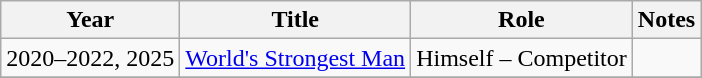<table class="wikitable sortable">
<tr>
<th>Year</th>
<th>Title</th>
<th>Role</th>
<th>Notes</th>
</tr>
<tr>
<td>2020–2022, 2025</td>
<td><a href='#'>World's Strongest Man</a></td>
<td>Himself – Competitor</td>
<td></td>
</tr>
<tr>
</tr>
</table>
